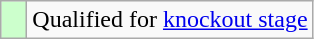<table class="wikitable">
<tr>
<td width=10px bgcolor=ccffcc></td>
<td>Qualified for <a href='#'>knockout stage</a></td>
</tr>
</table>
